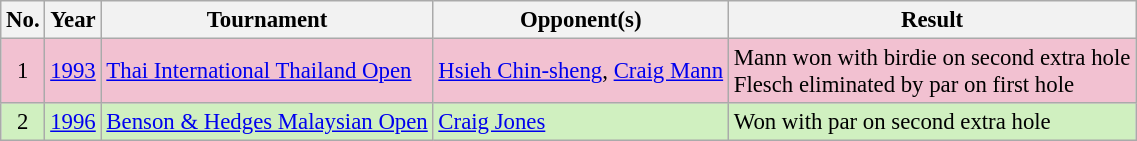<table class="wikitable" style="font-size:95%;">
<tr>
<th>No.</th>
<th>Year</th>
<th>Tournament</th>
<th>Opponent(s)</th>
<th>Result</th>
</tr>
<tr style="background:#F2C1D1;">
<td align=center>1</td>
<td><a href='#'>1993</a></td>
<td><a href='#'>Thai International Thailand Open</a></td>
<td> <a href='#'>Hsieh Chin-sheng</a>,  <a href='#'>Craig Mann</a></td>
<td>Mann won with birdie on second extra hole<br>Flesch eliminated by par on first hole</td>
</tr>
<tr style="background:#D0F0C0;">
<td align=center>2</td>
<td><a href='#'>1996</a></td>
<td><a href='#'>Benson & Hedges Malaysian Open</a></td>
<td> <a href='#'>Craig Jones</a></td>
<td>Won with par on second extra hole</td>
</tr>
</table>
